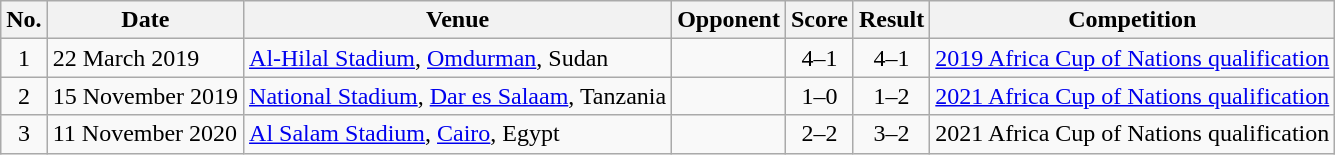<table class="wikitable sortable">
<tr>
<th scope="col">No.</th>
<th scope="col">Date</th>
<th scope="col">Venue</th>
<th scope="col">Opponent</th>
<th scope="col">Score</th>
<th scope="col">Result</th>
<th scope="col">Competition</th>
</tr>
<tr>
<td style="text-align:center">1</td>
<td>22 March 2019</td>
<td><a href='#'>Al-Hilal Stadium</a>, <a href='#'>Omdurman</a>, Sudan</td>
<td></td>
<td style="text-align:center">4–1</td>
<td style="text-align:center">4–1</td>
<td><a href='#'>2019 Africa Cup of Nations qualification</a></td>
</tr>
<tr>
<td style="text-align:center">2</td>
<td>15 November 2019</td>
<td><a href='#'>National Stadium</a>, <a href='#'>Dar es Salaam</a>, Tanzania</td>
<td></td>
<td style="text-align:center">1–0</td>
<td style="text-align:center">1–2</td>
<td><a href='#'>2021 Africa Cup of Nations qualification</a></td>
</tr>
<tr>
<td style="text-align:center">3</td>
<td>11 November 2020</td>
<td><a href='#'>Al Salam Stadium</a>, <a href='#'>Cairo</a>, Egypt</td>
<td></td>
<td style="text-align:center">2–2</td>
<td style="text-align:center">3–2</td>
<td>2021 Africa Cup of Nations qualification</td>
</tr>
</table>
